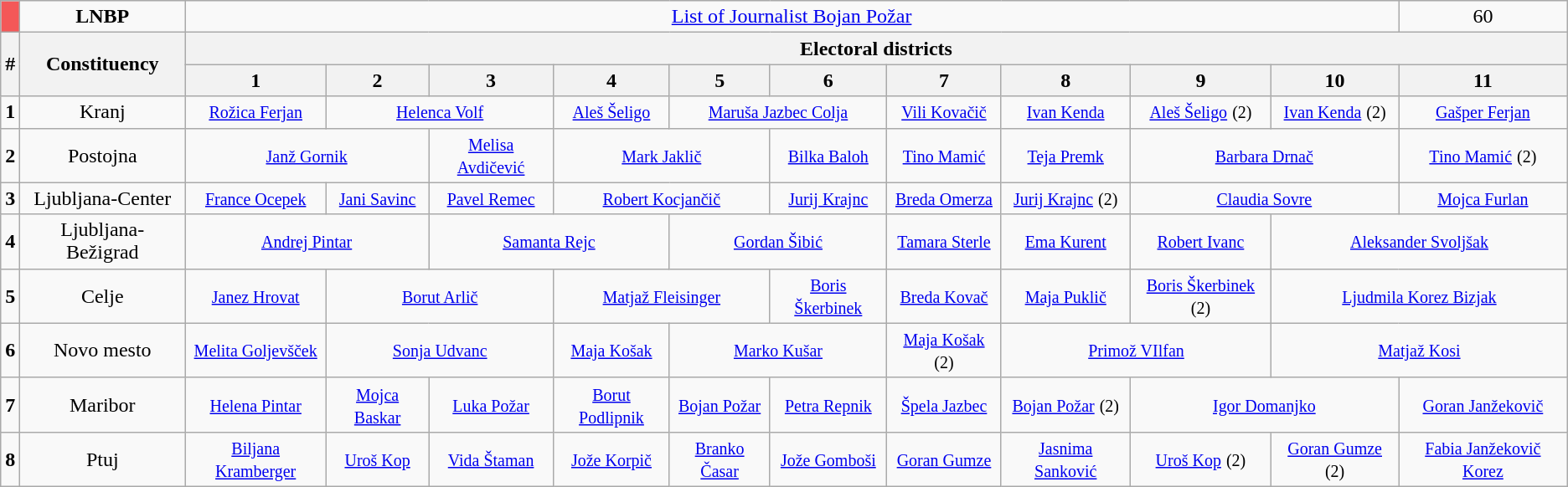<table class="wikitable" style="text-align: center;">
<tr>
<td style="background:#f45858"></td>
<td><strong>LNBP</strong></td>
<td colspan="10"><a href='#'>List of Journalist Bojan Požar</a><br></td>
<td>60<br></td>
</tr>
<tr>
<th rowspan="2">#</th>
<th rowspan="2">Constituency</th>
<th colspan="11">Electoral districts</th>
</tr>
<tr>
<th>1</th>
<th>2</th>
<th>3</th>
<th>4</th>
<th>5</th>
<th>6</th>
<th>7</th>
<th>8</th>
<th>9</th>
<th>10</th>
<th>11</th>
</tr>
<tr>
<td style="text-align:center;"><strong>1</strong></td>
<td>Kranj</td>
<td><a href='#'><small>Rožica Ferjan</small></a></td>
<td colspan="2"><a href='#'><small>Helenca Volf</small></a></td>
<td><a href='#'><small>Aleš Šeligo</small></a></td>
<td colspan="2"><a href='#'><small>Maruša Jazbec Colja</small></a></td>
<td><a href='#'><small>Vili Kovačič</small></a></td>
<td><a href='#'><small>Ivan Kenda</small></a></td>
<td><a href='#'><small>Aleš Šeligo</small></a> <small>(2)</small></td>
<td><a href='#'><small>Ivan Kenda</small></a> <small>(2)</small></td>
<td><a href='#'><small>Gašper Ferjan</small></a></td>
</tr>
<tr>
<td style="text-align:center;"><strong>2</strong></td>
<td>Postojna</td>
<td colspan="2"><a href='#'><small>Janž Gornik</small></a></td>
<td><a href='#'><small>Melisa Avdičević</small></a></td>
<td colspan="2"><a href='#'><small>Mark Jaklič</small></a></td>
<td><a href='#'><small>Bilka Baloh</small></a></td>
<td><a href='#'><small>Tino Mamić</small></a></td>
<td><a href='#'><small>Teja Premk</small></a></td>
<td colspan="2"><a href='#'><small>Barbara Drnač</small></a></td>
<td><a href='#'><small>Tino Mamić</small></a> <small>(2)</small></td>
</tr>
<tr>
<td style="text-align:center;"><strong>3</strong></td>
<td>Ljubljana-Center</td>
<td><a href='#'><small>France Ocepek</small></a></td>
<td><a href='#'><small>Jani Savinc</small></a></td>
<td><a href='#'><small>Pavel Remec</small></a></td>
<td colspan="2"><a href='#'><small>Robert Kocjančič</small></a></td>
<td><a href='#'><small>Jurij Krajnc</small></a></td>
<td><a href='#'><small>Breda Omerza</small></a></td>
<td><a href='#'><small>Jurij Krajnc</small></a> <small>(2)</small></td>
<td colspan="2"><a href='#'><small>Claudia Sovre</small></a></td>
<td><a href='#'><small>Mojca Furlan</small></a></td>
</tr>
<tr>
<td style="text-align:center;"><strong>4</strong></td>
<td>Ljubljana-Bežigrad</td>
<td colspan="2"><a href='#'><small>Andrej Pintar</small></a></td>
<td colspan="2"><a href='#'><small>Samanta Rejc</small></a></td>
<td colspan="2"><a href='#'><small>Gordan Šibić</small></a></td>
<td><a href='#'><small>Tamara Sterle</small></a></td>
<td><a href='#'><small>Ema Kurent</small></a></td>
<td><a href='#'><small>Robert Ivanc</small></a></td>
<td colspan="2"><a href='#'><small>Aleksander Svoljšak</small></a></td>
</tr>
<tr>
<td style="text-align:center;"><strong>5</strong></td>
<td>Celje</td>
<td><a href='#'><small>Janez Hrovat</small></a></td>
<td colspan="2"><a href='#'><small>Borut Arlič</small></a></td>
<td colspan="2"><a href='#'><small>Matjaž Fleisinger</small></a></td>
<td><a href='#'><small>Boris Škerbinek</small></a></td>
<td><a href='#'><small>Breda Kovač</small></a></td>
<td><a href='#'><small>Maja Puklič</small></a></td>
<td><a href='#'><small>Boris Škerbinek</small></a> <small>(2)</small></td>
<td colspan="2"><a href='#'><small>Ljudmila Korez Bizjak</small></a></td>
</tr>
<tr>
<td style="text-align:center;"><strong>6</strong></td>
<td>Novo mesto</td>
<td><a href='#'><small>Melita Goljevšček</small></a></td>
<td colspan="2"><a href='#'><small>Sonja Udvanc</small></a></td>
<td><a href='#'><small>Maja Košak</small></a></td>
<td colspan="2"><a href='#'><small>Marko Kušar</small></a></td>
<td><a href='#'><small>Maja Košak</small></a> <small>(2)</small></td>
<td colspan="2"><a href='#'><small>Primož VIlfan</small></a></td>
<td colspan="2"><a href='#'><small>Matjaž Kosi</small></a></td>
</tr>
<tr>
<td style="text-align:center;"><strong>7</strong></td>
<td>Maribor</td>
<td><a href='#'><small>Helena Pintar</small></a></td>
<td><a href='#'><small>Mojca Baskar</small></a></td>
<td><a href='#'><small>Luka Požar</small></a></td>
<td><a href='#'><small>Borut Podlipnik</small></a></td>
<td><a href='#'><small>Bojan Požar</small></a></td>
<td><a href='#'><small>Petra Repnik</small></a></td>
<td><a href='#'><small>Špela Jazbec</small></a></td>
<td><a href='#'><small>Bojan Požar</small></a> <small>(2)</small></td>
<td colspan="2"><a href='#'><small>Igor Domanjko</small></a></td>
<td><a href='#'><small>Goran Janžekovič</small></a></td>
</tr>
<tr>
<td style="text-align:center;"><strong>8</strong></td>
<td>Ptuj</td>
<td><a href='#'><small>Biljana Kramberger</small></a></td>
<td><a href='#'><small>Uroš Kop</small></a></td>
<td><a href='#'><small>Vida Štaman</small></a></td>
<td><a href='#'><small>Jože Korpič</small></a></td>
<td><a href='#'><small>Branko Časar</small></a></td>
<td><a href='#'><small>Jože Gomboši</small></a></td>
<td><a href='#'><small>Goran Gumze</small></a></td>
<td><a href='#'><small>Jasnima Sanković</small></a></td>
<td><a href='#'><small>Uroš Kop</small></a> <small>(2)</small></td>
<td><a href='#'><small>Goran Gumze</small></a> <small>(2)</small></td>
<td><a href='#'><small>Fabia Janžekovič Korez</small></a></td>
</tr>
</table>
